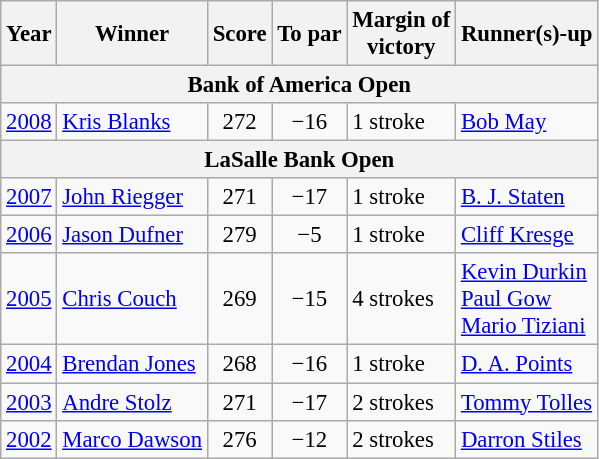<table class=wikitable style=font-size:95%>
<tr>
<th>Year</th>
<th>Winner</th>
<th>Score</th>
<th>To par</th>
<th>Margin of<br>victory</th>
<th>Runner(s)-up</th>
</tr>
<tr>
<th colspan=7>Bank of America Open</th>
</tr>
<tr>
<td><a href='#'>2008</a></td>
<td> <a href='#'>Kris Blanks</a></td>
<td align=center>272</td>
<td align=center>−16</td>
<td>1 stroke</td>
<td> <a href='#'>Bob May</a></td>
</tr>
<tr>
<th colspan=7>LaSalle Bank Open</th>
</tr>
<tr>
<td><a href='#'>2007</a></td>
<td> <a href='#'>John Riegger</a></td>
<td align=center>271</td>
<td align=center>−17</td>
<td>1 stroke</td>
<td> <a href='#'>B. J. Staten</a></td>
</tr>
<tr>
<td><a href='#'>2006</a></td>
<td> <a href='#'>Jason Dufner</a></td>
<td align=center>279</td>
<td align=center>−5</td>
<td>1 stroke</td>
<td> <a href='#'>Cliff Kresge</a></td>
</tr>
<tr>
<td><a href='#'>2005</a></td>
<td> <a href='#'>Chris Couch</a></td>
<td align=center>269</td>
<td align=center>−15</td>
<td>4 strokes</td>
<td> <a href='#'>Kevin Durkin</a><br> <a href='#'>Paul Gow</a><br> <a href='#'>Mario Tiziani</a></td>
</tr>
<tr>
<td><a href='#'>2004</a></td>
<td> <a href='#'>Brendan Jones</a></td>
<td align=center>268</td>
<td align=center>−16</td>
<td>1 stroke</td>
<td> <a href='#'>D. A. Points</a></td>
</tr>
<tr>
<td><a href='#'>2003</a></td>
<td> <a href='#'>Andre Stolz</a></td>
<td align=center>271</td>
<td align=center>−17</td>
<td>2 strokes</td>
<td> <a href='#'>Tommy Tolles</a></td>
</tr>
<tr>
<td><a href='#'>2002</a></td>
<td> <a href='#'>Marco Dawson</a></td>
<td align=center>276</td>
<td align=center>−12</td>
<td>2 strokes</td>
<td> <a href='#'>Darron Stiles</a></td>
</tr>
</table>
